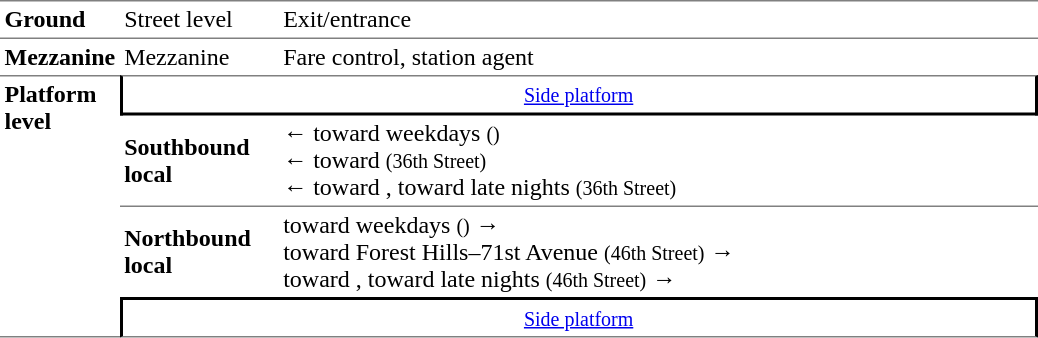<table border=0 cellspacing=0 cellpadding=3>
<tr>
<td style="border-top:solid 1px gray;" width=50><strong>Ground</strong></td>
<td style="border-top:solid 1px gray;" width=100>Street level</td>
<td style="border-top:solid 1px gray;" width=500>Exit/entrance</td>
</tr>
<tr>
<td style="border-top:solid 1px gray;"><strong>Mezzanine</strong></td>
<td style="border-top:solid 1px gray;">Mezzanine</td>
<td style="border-top:solid 1px gray;">Fare control, station agent</td>
</tr>
<tr>
<td style="border-top:solid 1px gray;border-bottom:solid 1px gray;" rowspan=4 valign=top><strong>Platform level</strong></td>
<td style="border-top:solid 1px gray;border-right:solid 2px black;border-left:solid 2px black;border-bottom:solid 2px black;text-align:center;" colspan=2><small><a href='#'>Side platform</a></small></td>
</tr>
<tr>
<td><strong>Southbound local</strong></td>
<td>←  toward  weekdays <small>()</small><br>←  toward  <small>(36th Street)</small><br>←  toward ,  toward  late nights <small>(36th Street)</small></td>
</tr>
<tr>
<td style="border-top:solid 1px gray;"><strong>Northbound local</strong></td>
<td style="border-top:solid 1px gray;">  toward  weekdays <small>()</small> →<br>  toward Forest Hills–71st Avenue <small>(46th Street)</small> →<br>  toward ,  toward  late nights <small>(46th Street)</small> →</td>
</tr>
<tr>
<td style="border-top:solid 2px black;border-right:solid 2px black;border-left:solid 2px black;border-bottom:solid 1px gray;text-align:center;" colspan=2><small><a href='#'>Side platform</a></small></td>
</tr>
</table>
